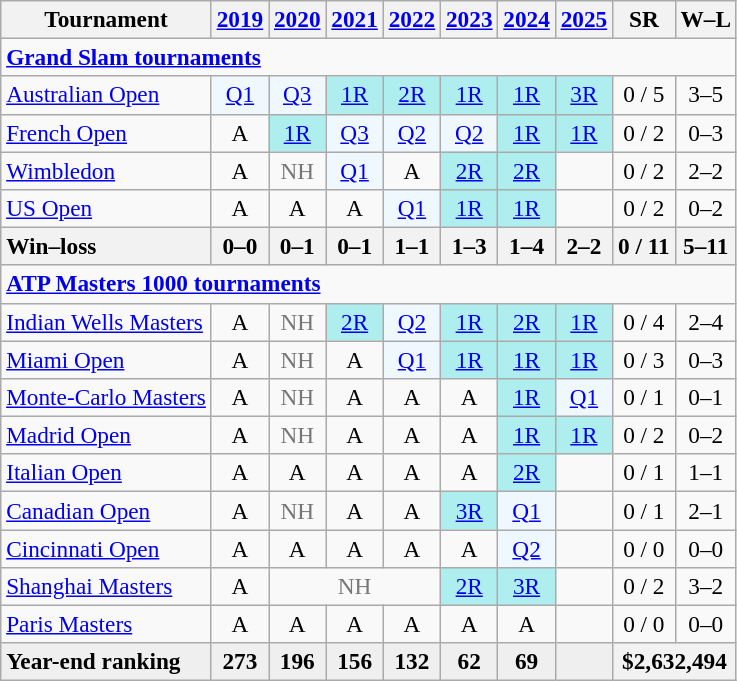<table class=wikitable style=text-align:center;font-size:97%>
<tr>
<th>Tournament</th>
<th><a href='#'>2019</a></th>
<th><a href='#'>2020</a></th>
<th><a href='#'>2021</a></th>
<th><a href='#'>2022</a></th>
<th><a href='#'>2023</a></th>
<th><a href='#'>2024</a></th>
<th><a href='#'>2025</a></th>
<th>SR</th>
<th>W–L</th>
</tr>
<tr>
<td colspan="10" align="left"><strong><a href='#'>Grand Slam tournaments</a></strong></td>
</tr>
<tr>
<td align=left><a href='#'>Australian Open</a></td>
<td style=background:#f0f8ff><a href='#'>Q1</a></td>
<td style=background:#f0f8ff><a href='#'>Q3</a></td>
<td style=background:#afeeee><a href='#'>1R</a></td>
<td style=background:#afeeee><a href='#'>2R</a></td>
<td style=background:#afeeee><a href='#'>1R</a></td>
<td style=background:#afeeee><a href='#'>1R</a></td>
<td style=background:#afeeee><a href='#'>3R</a></td>
<td>0 / 5</td>
<td>3–5</td>
</tr>
<tr>
<td align=left><a href='#'>French Open</a></td>
<td>A</td>
<td style=background:#afeeee><a href='#'>1R</a></td>
<td style=background:#f0f8ff><a href='#'>Q3</a></td>
<td style=background:#f0f8ff><a href='#'>Q2</a></td>
<td style=background:#f0f8ff><a href='#'>Q2</a></td>
<td style=background:#afeeee><a href='#'>1R</a></td>
<td style=background:#afeeee><a href='#'>1R</a></td>
<td>0 / 2</td>
<td>0–3</td>
</tr>
<tr>
<td align=left><a href='#'>Wimbledon</a></td>
<td>A</td>
<td style=color:#767676>NH</td>
<td style=background:#f0f8ff><a href='#'>Q1</a></td>
<td>A</td>
<td style=background:#afeeee><a href='#'>2R</a></td>
<td style=background:#afeeee><a href='#'>2R</a></td>
<td></td>
<td>0 / 2</td>
<td>2–2</td>
</tr>
<tr>
<td align=left><a href='#'>US Open</a></td>
<td>A</td>
<td>A</td>
<td>A</td>
<td style=background:#f0f8ff><a href='#'>Q1</a></td>
<td style=background:#afeeee><a href='#'>1R</a></td>
<td style=background:#afeeee><a href='#'>1R</a></td>
<td></td>
<td>0 / 2</td>
<td>0–2</td>
</tr>
<tr>
<th style=text-align:left>Win–loss</th>
<th>0–0</th>
<th>0–1</th>
<th>0–1</th>
<th>1–1</th>
<th>1–3</th>
<th>1–4</th>
<th>2–2</th>
<th>0 / 11</th>
<th>5–11</th>
</tr>
<tr>
<td colspan="10" align="left"><strong><a href='#'>ATP Masters 1000 tournaments</a></strong></td>
</tr>
<tr>
<td align=left><a href='#'>Indian Wells Masters</a></td>
<td>A</td>
<td style=color:#767676>NH</td>
<td style=background:#afeeee><a href='#'>2R</a></td>
<td style=background:#f0f8ff><a href='#'>Q2</a></td>
<td style=background:#afeeee><a href='#'>1R</a></td>
<td style=background:#afeeee><a href='#'>2R</a></td>
<td style=background:#afeeee><a href='#'>1R</a></td>
<td>0 / 4</td>
<td>2–4</td>
</tr>
<tr>
<td align=left><a href='#'>Miami Open</a></td>
<td>A</td>
<td style=color:#767676>NH</td>
<td>A</td>
<td style=background:#f0f8ff><a href='#'>Q1</a></td>
<td style=background:#afeeee><a href='#'>1R</a></td>
<td style=background:#afeeee><a href='#'>1R</a></td>
<td style=background:#afeeee><a href='#'>1R</a></td>
<td>0 / 3</td>
<td>0–3</td>
</tr>
<tr>
<td align=left><a href='#'>Monte-Carlo Masters</a></td>
<td>A</td>
<td style=color:#767676>NH</td>
<td>A</td>
<td>A</td>
<td>A</td>
<td style=background:#afeeee><a href='#'>1R</a></td>
<td style=background:#f0f8ff><a href='#'>Q1</a></td>
<td>0 / 1</td>
<td>0–1</td>
</tr>
<tr>
<td align=left><a href='#'>Madrid Open</a></td>
<td>A</td>
<td style=color:#767676>NH</td>
<td>A</td>
<td>A</td>
<td>A</td>
<td style=background:#afeeee><a href='#'>1R</a></td>
<td style=background:#afeeee><a href='#'>1R</a></td>
<td>0 / 2</td>
<td>0–2</td>
</tr>
<tr>
<td align=left><a href='#'>Italian Open</a></td>
<td>A</td>
<td>A</td>
<td>A</td>
<td>A</td>
<td>A</td>
<td style=background:#afeeee><a href='#'>2R</a></td>
<td></td>
<td>0 / 1</td>
<td>1–1</td>
</tr>
<tr>
<td align=left><a href='#'>Canadian Open</a></td>
<td>A</td>
<td style=color:#767676>NH</td>
<td>A</td>
<td>A</td>
<td style=background:#afeeee><a href='#'>3R</a></td>
<td style=background:#f0f8ff><a href='#'>Q1</a></td>
<td></td>
<td>0 / 1</td>
<td>2–1</td>
</tr>
<tr>
<td align=left><a href='#'>Cincinnati Open</a></td>
<td>A</td>
<td>A</td>
<td>A</td>
<td>A</td>
<td>A</td>
<td style=background:#f0f8ff><a href='#'>Q2</a></td>
<td></td>
<td>0 / 0</td>
<td>0–0</td>
</tr>
<tr>
<td align=left><a href='#'>Shanghai Masters</a></td>
<td>A</td>
<td colspan=3 style=color:#767676>NH</td>
<td style=background:#afeeee><a href='#'>2R</a></td>
<td style=background:#afeeee><a href='#'>3R</a></td>
<td></td>
<td>0 / 2</td>
<td>3–2</td>
</tr>
<tr>
<td align=left><a href='#'>Paris Masters</a></td>
<td>A</td>
<td>A</td>
<td>A</td>
<td>A</td>
<td>A</td>
<td>A</td>
<td></td>
<td>0 / 0</td>
<td>0–0</td>
</tr>
<tr bgcolor=efefef>
<td align=left><strong>Year-end ranking</strong></td>
<td><strong>273</strong></td>
<td><strong>196</strong></td>
<td><strong>156</strong></td>
<td><strong>132</strong></td>
<td><strong>62</strong></td>
<td><strong>69</strong></td>
<td></td>
<th colspan="2">$2,632,494</th>
</tr>
</table>
